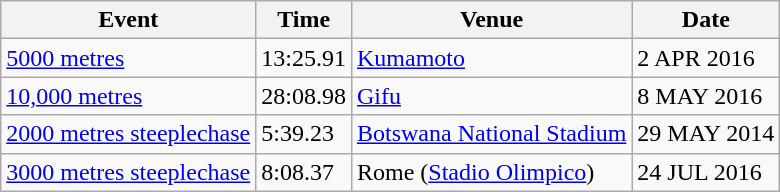<table class=wikitable>
<tr>
<th>Event</th>
<th>Time</th>
<th>Venue</th>
<th>Date</th>
</tr>
<tr>
<td><a href='#'>5000 metres</a></td>
<td>13:25.91</td>
<td><a href='#'>Kumamoto</a></td>
<td>2 APR 2016</td>
</tr>
<tr>
<td><a href='#'>10,000 metres</a></td>
<td>28:08.98</td>
<td><a href='#'>Gifu</a></td>
<td>8 MAY 2016</td>
</tr>
<tr>
<td><a href='#'>2000 metres steeplechase</a></td>
<td>5:39.23</td>
<td><a href='#'>Botswana National Stadium</a></td>
<td>29 MAY 2014</td>
</tr>
<tr>
<td><a href='#'>3000 metres steeplechase</a></td>
<td>8:08.37</td>
<td>Rome (<a href='#'>Stadio Olimpico</a>)</td>
<td>24 JUL 2016</td>
</tr>
</table>
